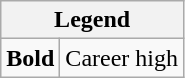<table class="wikitable mw-collapsible">
<tr>
<th colspan="2">Legend</th>
</tr>
<tr>
<td><strong>Bold</strong></td>
<td>Career high</td>
</tr>
</table>
